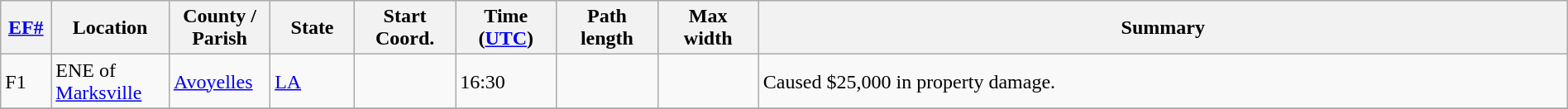<table class="wikitable sortable" style="width:100%;">
<tr>
<th scope="col"  style="width:3%; text-align:center;"><a href='#'>EF#</a></th>
<th scope="col"  style="width:7%; text-align:center;" class="unsortable">Location</th>
<th scope="col"  style="width:6%; text-align:center;" class="unsortable">County / Parish</th>
<th scope="col"  style="width:5%; text-align:center;">State</th>
<th scope="col"  style="width:6%; text-align:center;">Start Coord.</th>
<th scope="col"  style="width:6%; text-align:center;">Time (<a href='#'>UTC</a>)</th>
<th scope="col"  style="width:6%; text-align:center;">Path length</th>
<th scope="col"  style="width:6%; text-align:center;">Max width</th>
<th scope="col" class="unsortable" style="width:48%; text-align:center;">Summary</th>
</tr>
<tr>
<td bgcolor=>F1</td>
<td>ENE of <a href='#'>Marksville</a></td>
<td><a href='#'>Avoyelles</a></td>
<td><a href='#'>LA</a></td>
<td></td>
<td>16:30</td>
<td></td>
<td></td>
<td>Caused $25,000 in property damage.</td>
</tr>
<tr>
</tr>
</table>
